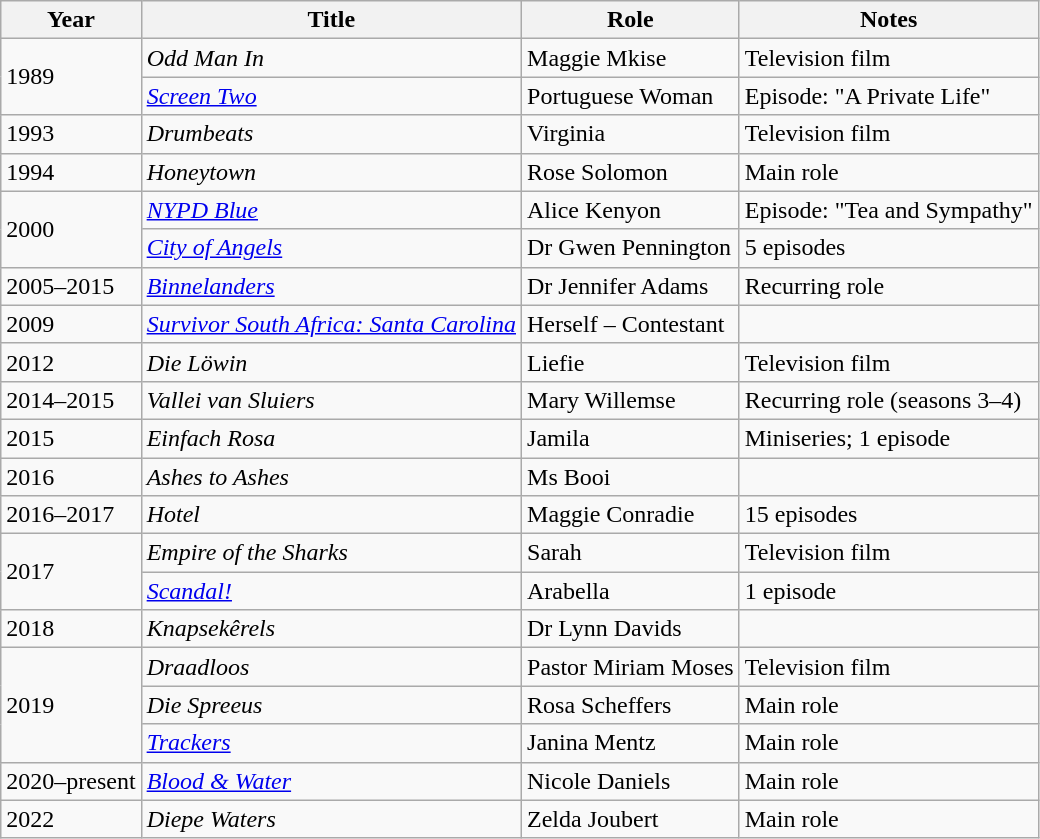<table class="wikitable unsortable">
<tr>
<th>Year</th>
<th>Title</th>
<th>Role</th>
<th>Notes</th>
</tr>
<tr>
<td rowspan="2">1989</td>
<td><em>Odd Man In</em></td>
<td>Maggie Mkise</td>
<td>Television film</td>
</tr>
<tr>
<td><em><a href='#'>Screen Two</a></em></td>
<td>Portuguese Woman</td>
<td>Episode: "A Private Life"</td>
</tr>
<tr>
<td>1993</td>
<td><em>Drumbeats</em></td>
<td>Virginia</td>
<td>Television film</td>
</tr>
<tr>
<td>1994</td>
<td><em>Honeytown</em></td>
<td>Rose Solomon</td>
<td>Main role</td>
</tr>
<tr>
<td rowspan="2">2000</td>
<td><em><a href='#'>NYPD Blue</a></em></td>
<td>Alice Kenyon</td>
<td>Episode: "Tea and Sympathy"</td>
</tr>
<tr>
<td><em><a href='#'>City of Angels</a></em></td>
<td>Dr Gwen Pennington</td>
<td>5 episodes</td>
</tr>
<tr>
<td>2005–2015</td>
<td><em><a href='#'>Binnelanders</a></em></td>
<td>Dr Jennifer Adams</td>
<td>Recurring role</td>
</tr>
<tr>
<td>2009</td>
<td><em><a href='#'>Survivor South Africa: Santa Carolina</a></em></td>
<td>Herself – Contestant</td>
<td></td>
</tr>
<tr>
<td>2012</td>
<td><em>Die Löwin</em></td>
<td>Liefie</td>
<td>Television film</td>
</tr>
<tr>
<td>2014–2015</td>
<td><em>Vallei van Sluiers</em></td>
<td>Mary Willemse</td>
<td>Recurring role (seasons 3–4)</td>
</tr>
<tr>
<td>2015</td>
<td><em>Einfach Rosa</em></td>
<td>Jamila</td>
<td>Miniseries; 1 episode</td>
</tr>
<tr>
<td>2016</td>
<td><em>Ashes to Ashes</em></td>
<td>Ms Booi</td>
<td></td>
</tr>
<tr>
<td>2016–2017</td>
<td><em>Hotel</em></td>
<td>Maggie Conradie</td>
<td>15 episodes</td>
</tr>
<tr>
<td rowspan="2">2017</td>
<td><em>Empire of the Sharks</em></td>
<td>Sarah</td>
<td>Television film</td>
</tr>
<tr>
<td><em><a href='#'>Scandal!</a></em></td>
<td>Arabella</td>
<td>1 episode</td>
</tr>
<tr>
<td>2018</td>
<td><em>Knapsekêrels</em></td>
<td>Dr Lynn Davids</td>
<td></td>
</tr>
<tr>
<td rowspan="3">2019</td>
<td><em>Draadloos</em></td>
<td>Pastor Miriam Moses</td>
<td>Television film</td>
</tr>
<tr>
<td><em>Die Spreeus</em></td>
<td>Rosa Scheffers</td>
<td>Main role</td>
</tr>
<tr>
<td><em><a href='#'>Trackers</a></em></td>
<td>Janina Mentz</td>
<td>Main role</td>
</tr>
<tr>
<td>2020–present</td>
<td><em><a href='#'>Blood & Water</a></em></td>
<td>Nicole Daniels</td>
<td>Main role</td>
</tr>
<tr>
<td>2022</td>
<td><em>Diepe Waters</em></td>
<td>Zelda Joubert</td>
<td>Main role</td>
</tr>
</table>
